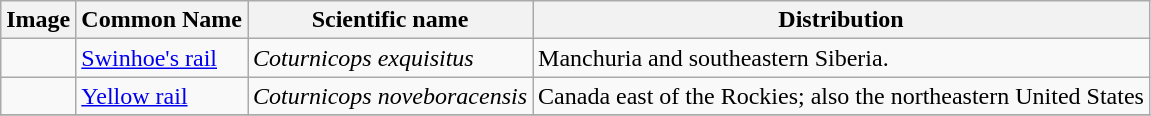<table class="wikitable">
<tr>
<th>Image</th>
<th>Common Name</th>
<th>Scientific name</th>
<th>Distribution</th>
</tr>
<tr>
<td></td>
<td><a href='#'>Swinhoe's rail</a></td>
<td><em>Coturnicops exquisitus</em></td>
<td>Manchuria and southeastern Siberia.</td>
</tr>
<tr>
<td></td>
<td><a href='#'>Yellow rail</a></td>
<td><em> Coturnicops noveboracensis</em></td>
<td>Canada east of the Rockies; also the northeastern United States</td>
</tr>
<tr>
</tr>
</table>
